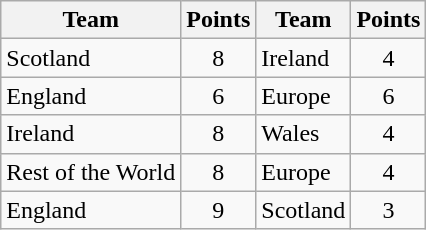<table class="wikitable" style="text-align:center">
<tr>
<th>Team</th>
<th>Points</th>
<th>Team</th>
<th>Points</th>
</tr>
<tr>
<td align=left> Scotland</td>
<td>8</td>
<td align=left> Ireland</td>
<td>4</td>
</tr>
<tr>
<td align=left> England</td>
<td>6</td>
<td align=left> Europe</td>
<td>6</td>
</tr>
<tr>
<td align=left> Ireland</td>
<td>8</td>
<td align=left> Wales</td>
<td>4</td>
</tr>
<tr>
<td align=left>Rest of the World</td>
<td>8</td>
<td align=left> Europe</td>
<td>4</td>
</tr>
<tr>
<td align=left> England</td>
<td>9</td>
<td align=left> Scotland</td>
<td>3</td>
</tr>
</table>
